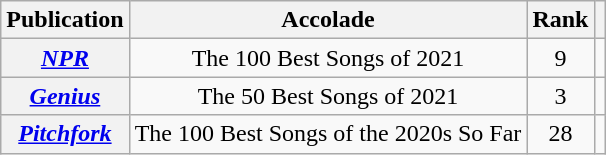<table class="wikitable sortable plainrowheaders" style="text-align:center;">
<tr>
<th>Publication</th>
<th class="unsortable">Accolade</th>
<th>Rank</th>
<th class="unsortable"></th>
</tr>
<tr>
<th scope="row"><em><a href='#'>NPR</a></em></th>
<td>The 100 Best Songs of 2021</td>
<td>9</td>
<td></td>
</tr>
<tr>
<th scope="row"><em><a href='#'>Genius</a></em></th>
<td>The 50 Best Songs of 2021</td>
<td>3</td>
<td></td>
</tr>
<tr>
<th scope="row"><em><a href='#'>Pitchfork</a></em></th>
<td>The 100 Best Songs of the 2020s So Far</td>
<td>28</td>
<td></td>
</tr>
</table>
